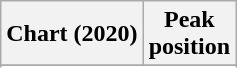<table class="wikitable plainrowheaders">
<tr>
<th>Chart (2020)</th>
<th>Peak<br>position</th>
</tr>
<tr>
</tr>
<tr>
</tr>
</table>
